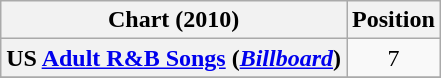<table class="wikitable sortable plainrowheaders">
<tr>
<th align="center">Chart (2010)</th>
<th align="center">Position</th>
</tr>
<tr>
<th scope="row">US <a href='#'>Adult R&B Songs</a> (<em><a href='#'>Billboard</a></em>)</th>
<td align="center">7</td>
</tr>
<tr>
</tr>
</table>
